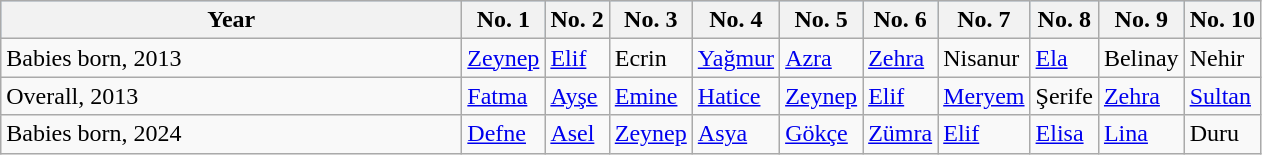<table class="wikitable">
<tr style="background:#a0d0ff;">
<th width=300>Year</th>
<th>No. 1</th>
<th>No. 2</th>
<th>No. 3</th>
<th>No. 4</th>
<th>No. 5</th>
<th>No. 6</th>
<th>No. 7</th>
<th>No. 8</th>
<th>No. 9</th>
<th>No. 10</th>
</tr>
<tr>
<td>Babies born, 2013</td>
<td><a href='#'>Zeynep</a></td>
<td><a href='#'>Elif</a></td>
<td>Ecrin</td>
<td><a href='#'>Yağmur</a></td>
<td><a href='#'>Azra</a></td>
<td><a href='#'>Zehra</a></td>
<td>Nisanur</td>
<td><a href='#'>Ela</a></td>
<td>Belinay</td>
<td>Nehir</td>
</tr>
<tr>
<td>Overall, 2013</td>
<td><a href='#'>Fatma</a></td>
<td><a href='#'>Ayşe</a></td>
<td><a href='#'>Emine</a></td>
<td><a href='#'>Hatice</a></td>
<td><a href='#'>Zeynep</a></td>
<td><a href='#'>Elif</a></td>
<td><a href='#'>Meryem</a></td>
<td>Şerife</td>
<td><a href='#'>Zehra</a></td>
<td><a href='#'>Sultan</a></td>
</tr>
<tr>
<td>Babies born, 2024</td>
<td><a href='#'>Defne</a></td>
<td><a href='#'>Asel</a></td>
<td><a href='#'>Zeynep</a></td>
<td><a href='#'>Asya</a></td>
<td><a href='#'>Gökçe</a></td>
<td><a href='#'>Zümra</a></td>
<td><a href='#'>Elif</a></td>
<td><a href='#'>Elisa</a></td>
<td><a href='#'>Lina</a></td>
<td>Duru</td>
</tr>
</table>
